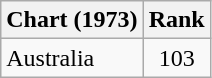<table class="wikitable">
<tr>
<th align="left">Chart (1973)</th>
<th style="text-align:center;">Rank</th>
</tr>
<tr>
<td>Australia</td>
<td style="text-align:center;">103</td>
</tr>
</table>
